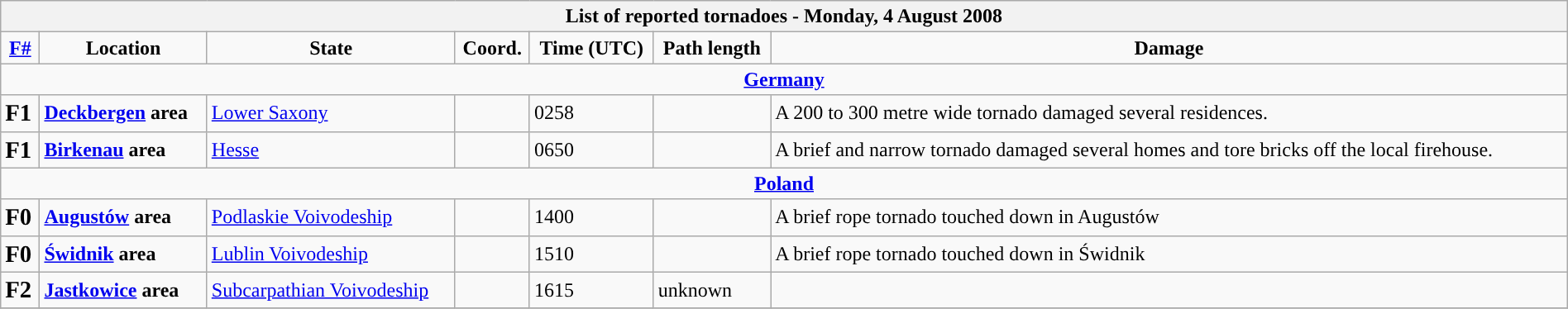<table class="wikitable" width="100%">
<tr>
<th colspan="7">List of reported tornadoes - Monday, 4 August 2008</th>
</tr>
<tr>
<td style="text-align: center;"><strong><a href='#'>F#</a></strong></td>
<td style="text-align: center;"><strong>Location</strong></td>
<td style="text-align: center;"><strong>State</strong></td>
<td style="text-align: center;"><strong>Coord.</strong></td>
<td style="text-align: center;"><strong>Time (UTC)</strong></td>
<td style="text-align: center;"><strong>Path length</strong></td>
<td style="text-align: center;"><strong>Damage</strong></td>
</tr>
<tr>
<td colspan="7" align=center><strong><a href='#'>Germany</a></strong></td>
</tr>
<tr>
<td><big><strong>F1</strong></big></td>
<td><strong><a href='#'>Deckbergen</a> area</strong></td>
<td><a href='#'>Lower Saxony</a></td>
<td></td>
<td>0258</td>
<td></td>
<td>A 200 to 300 metre wide tornado damaged several residences.</td>
</tr>
<tr>
<td><big><strong>F1</strong></big></td>
<td><strong><a href='#'>Birkenau</a> area</strong></td>
<td><a href='#'>Hesse</a></td>
<td></td>
<td>0650</td>
<td></td>
<td>A brief and narrow tornado damaged several homes and tore bricks off the local firehouse.</td>
</tr>
<tr>
<td colspan="7" align=center><strong><a href='#'>Poland</a></strong></td>
</tr>
<tr>
<td><big><strong>F0</strong></big></td>
<td><strong><a href='#'>Augustów</a> area</strong></td>
<td><a href='#'>Podlaskie Voivodeship</a></td>
<td></td>
<td>1400</td>
<td></td>
<td>A brief rope tornado touched down in Augustów</td>
</tr>
<tr>
<td><big><strong>F0</strong></big></td>
<td><strong><a href='#'>Świdnik</a> area</strong></td>
<td><a href='#'>Lublin Voivodeship</a></td>
<td></td>
<td>1510</td>
<td></td>
<td>A brief rope tornado touched down in Świdnik</td>
</tr>
<tr>
<td><big><strong>F2</strong></big></td>
<td><strong><a href='#'>Jastkowice</a> area</strong></td>
<td><a href='#'>Subcarpathian Voivodeship</a></td>
<td></td>
<td>1615</td>
<td>unknown</td>
<td></td>
</tr>
<tr>
</tr>
</table>
